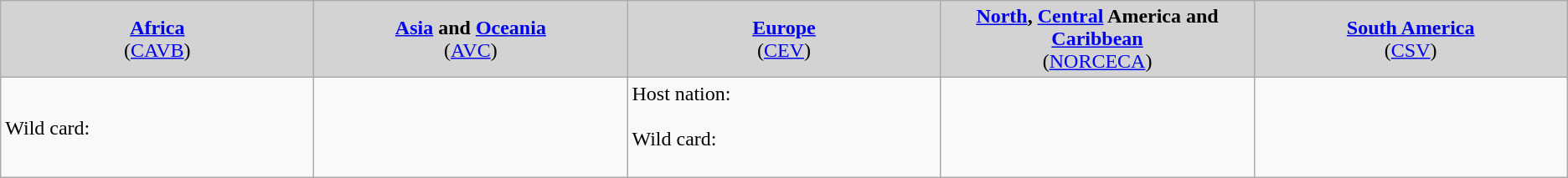<table class="wikitable">
<tr style="background:Lightgrey;">
<td style="width:20%; text-align:center;"><strong><a href='#'>Africa</a></strong><br> (<a href='#'>CAVB</a>)</td>
<td style="width:20%; text-align:center;"><strong><a href='#'>Asia</a> and <a href='#'>Oceania</a></strong><br> (<a href='#'>AVC</a>)</td>
<td style="width:20%; text-align:center;"><strong><a href='#'>Europe</a></strong><br> (<a href='#'>CEV</a>)</td>
<td style="width:20%; text-align:center;"><strong><a href='#'>North</a>, <a href='#'>Central</a> America and <a href='#'>Caribbean</a></strong><br> (<a href='#'>NORCECA</a>)</td>
<td style="width:20%; text-align:center;"><strong><a href='#'>South America</a><br> </strong>(<a href='#'>CSV</a>)</td>
</tr>
<tr>
<td>Wild card: <br></td>
<td></td>
<td>Host nation:<br>  <br>Wild card:<br>  <br> </td>
<td></td>
<td></td>
</tr>
</table>
